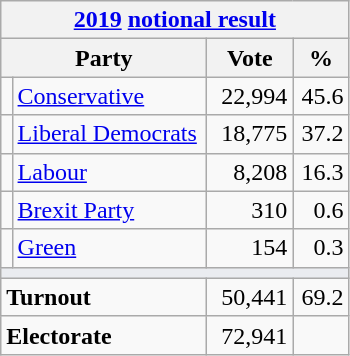<table class="wikitable">
<tr>
<th colspan="4"><a href='#'>2019</a> <a href='#'>notional result</a></th>
</tr>
<tr>
<th bgcolor="#DDDDFF" width="130px" colspan="2">Party</th>
<th bgcolor="#DDDDFF" width="50px">Vote</th>
<th bgcolor="#DDDDFF" width="30px">%</th>
</tr>
<tr>
<td></td>
<td><a href='#'>Conservative</a></td>
<td align=right>22,994</td>
<td align=right>45.6</td>
</tr>
<tr>
<td></td>
<td><a href='#'>Liberal Democrats</a></td>
<td align=right>18,775</td>
<td align=right>37.2</td>
</tr>
<tr>
<td></td>
<td><a href='#'>Labour</a></td>
<td align=right>8,208</td>
<td align=right>16.3</td>
</tr>
<tr>
<td></td>
<td><a href='#'>Brexit Party</a></td>
<td align=right>310</td>
<td align=right>0.6</td>
</tr>
<tr>
<td></td>
<td><a href='#'>Green</a></td>
<td align=right>154</td>
<td align=right>0.3</td>
</tr>
<tr>
<td colspan="4" bgcolor="#EAECF0"></td>
</tr>
<tr>
<td colspan="2"><strong>Turnout</strong></td>
<td align=right>50,441</td>
<td align=right>69.2</td>
</tr>
<tr>
<td colspan="2"><strong>Electorate</strong></td>
<td align=right>72,941</td>
</tr>
</table>
